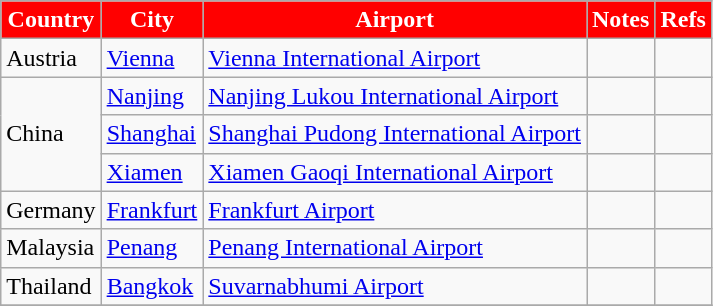<table class="sortable wikitable">
<tr>
<th style="background:#f00; color:white;">Country</th>
<th style="background:#f00; color:white;">City</th>
<th style="background:#f00; color:white;">Airport</th>
<th style="background:#f00; color:white;">Notes</th>
<th style="background:#f00; color:white;" class="unsortable">Refs</th>
</tr>
<tr>
<td>Austria</td>
<td><a href='#'>Vienna</a></td>
<td><a href='#'>Vienna International Airport</a></td>
<td></td>
<td align=center></td>
</tr>
<tr>
<td rowspan="3">China</td>
<td><a href='#'>Nanjing</a></td>
<td><a href='#'>Nanjing Lukou International Airport</a></td>
<td></td>
<td align=center></td>
</tr>
<tr>
<td><a href='#'>Shanghai</a></td>
<td><a href='#'>Shanghai Pudong International Airport</a></td>
<td></td>
<td align=center></td>
</tr>
<tr>
<td><a href='#'>Xiamen</a></td>
<td><a href='#'>Xiamen Gaoqi International Airport</a></td>
<td></td>
<td align=center></td>
</tr>
<tr>
<td>Germany</td>
<td><a href='#'>Frankfurt</a></td>
<td><a href='#'>Frankfurt Airport</a></td>
<td></td>
<td align=center></td>
</tr>
<tr>
<td>Malaysia</td>
<td><a href='#'>Penang</a></td>
<td><a href='#'>Penang International Airport</a></td>
<td></td>
<td align=center></td>
</tr>
<tr>
<td>Thailand</td>
<td><a href='#'>Bangkok</a></td>
<td><a href='#'>Suvarnabhumi Airport</a></td>
<td align=center></td>
<td align=center></td>
</tr>
<tr>
</tr>
</table>
